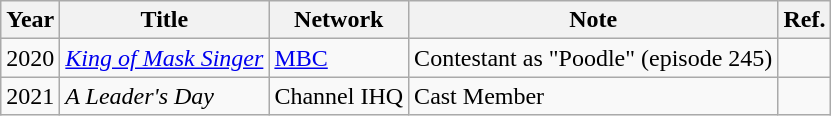<table class="wikitable">
<tr>
<th>Year</th>
<th>Title</th>
<th>Network</th>
<th>Note</th>
<th>Ref.</th>
</tr>
<tr>
<td>2020</td>
<td><em><a href='#'>King of Mask Singer</a></em></td>
<td><a href='#'>MBC</a></td>
<td>Contestant as "Poodle" (episode 245)</td>
<td></td>
</tr>
<tr>
<td>2021</td>
<td><em>A Leader's Day</em></td>
<td>Channel IHQ</td>
<td>Cast Member</td>
<td></td>
</tr>
</table>
